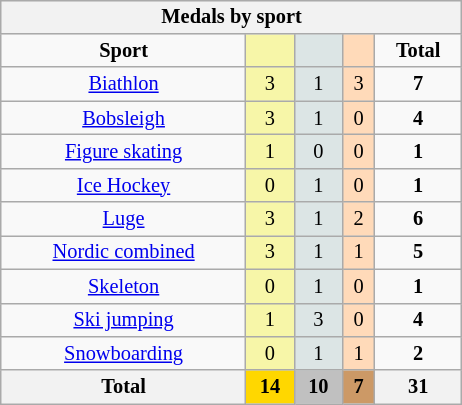<table class="wikitable" style="font-size:85%; float:right; clear:right; min-width:308px">
<tr style="background:#efefef;">
<th colspan=5>Medals by sport</th>
</tr>
<tr align=center>
<td><strong>Sport</strong></td>
<td bgcolor=#f7f6a8></td>
<td bgcolor=#dce5e5></td>
<td bgcolor=#ffdab9></td>
<td><strong>Total</strong></td>
</tr>
<tr align=center>
<td><a href='#'>Biathlon</a></td>
<td style="background:#F7F6A8;">3</td>
<td style="background:#DCE5E5;">1</td>
<td style="background:#FFDAB9;">3</td>
<td><strong>7</strong></td>
</tr>
<tr align=center>
<td><a href='#'>Bobsleigh</a></td>
<td style="background:#F7F6A8;">3</td>
<td style="background:#DCE5E5;">1</td>
<td style="background:#FFDAB9;">0</td>
<td><strong>4</strong></td>
</tr>
<tr align=center>
<td><a href='#'>Figure skating</a></td>
<td style="background:#F7F6A8;">1</td>
<td style="background:#DCE5E5;">0</td>
<td style="background:#FFDAB9;">0</td>
<td><strong>1</strong></td>
</tr>
<tr align=center>
<td><a href='#'>Ice Hockey</a></td>
<td style="background:#F7F6A8;">0</td>
<td style="background:#DCE5E5;">1</td>
<td style="background:#FFDAB9;">0</td>
<td><strong>1</strong></td>
</tr>
<tr align=center>
<td><a href='#'>Luge</a></td>
<td style="background:#F7F6A8;">3</td>
<td style="background:#DCE5E5;">1</td>
<td style="background:#FFDAB9;">2</td>
<td><strong>6</strong></td>
</tr>
<tr align=center>
<td><a href='#'>Nordic combined</a></td>
<td style="background:#F7F6A8;">3</td>
<td style="background:#DCE5E5;">1</td>
<td style="background:#FFDAB9;">1</td>
<td><strong>5</strong></td>
</tr>
<tr align=center>
<td><a href='#'>Skeleton</a></td>
<td style="background:#F7F6A8;">0</td>
<td style="background:#DCE5E5;">1</td>
<td style="background:#FFDAB9;">0</td>
<td><strong>1</strong></td>
</tr>
<tr align=center>
<td><a href='#'>Ski jumping</a></td>
<td style="background:#F7F6A8;">1</td>
<td style="background:#DCE5E5;">3</td>
<td style="background:#FFDAB9;">0</td>
<td><strong>4</strong></td>
</tr>
<tr align=center>
<td><a href='#'>Snowboarding</a></td>
<td style="background:#F7F6A8;">0</td>
<td style="background:#DCE5E5;">1</td>
<td style="background:#FFDAB9;">1</td>
<td><strong>2</strong></td>
</tr>
<tr align=center>
<th>Total</th>
<th style="background:gold;">14</th>
<th style="background:silver;">10</th>
<th style="background:#c96;">7</th>
<th>31</th>
</tr>
</table>
